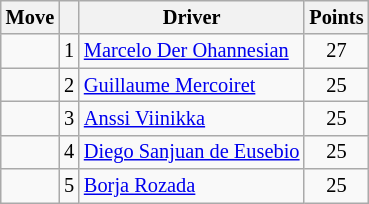<table class="wikitable" style="font-size:85%;">
<tr>
<th>Move</th>
<th></th>
<th>Driver</th>
<th>Points</th>
</tr>
<tr>
<td align="center"></td>
<td align="center">1</td>
<td><a href='#'>Marcelo Der Ohannesian</a></td>
<td align="center">27</td>
</tr>
<tr>
<td align="center"></td>
<td align="center">2</td>
<td><a href='#'>Guillaume Mercoiret</a></td>
<td align="center">25</td>
</tr>
<tr>
<td align="center"></td>
<td align="center">3</td>
<td><a href='#'>Anssi Viinikka</a></td>
<td align="center">25</td>
</tr>
<tr>
<td align="center"></td>
<td align="center">4</td>
<td><a href='#'>Diego Sanjuan de Eusebio</a></td>
<td align="center">25</td>
</tr>
<tr>
<td align="center"></td>
<td align="center">5</td>
<td><a href='#'>Borja Rozada</a></td>
<td align="center">25</td>
</tr>
</table>
